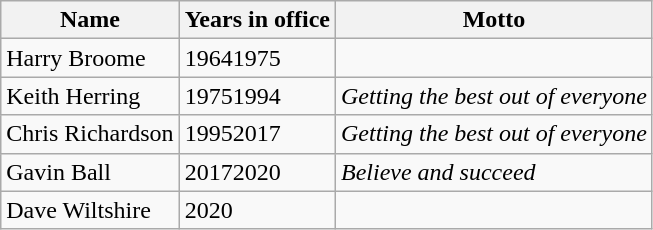<table class="wikitable">
<tr>
<th>Name</th>
<th>Years in office</th>
<th>Motto</th>
</tr>
<tr>
<td>Harry Broome</td>
<td>19641975</td>
<td></td>
</tr>
<tr>
<td>Keith Herring</td>
<td>19751994</td>
<td><em>Getting the best out of everyone</em></td>
</tr>
<tr>
<td>Chris Richardson</td>
<td>19952017</td>
<td><em>Getting the best out of everyone</em></td>
</tr>
<tr>
<td>Gavin Ball</td>
<td>20172020</td>
<td><em>Believe and succeed</em></td>
</tr>
<tr>
<td>Dave Wiltshire</td>
<td>2020</td>
<td></td>
</tr>
</table>
